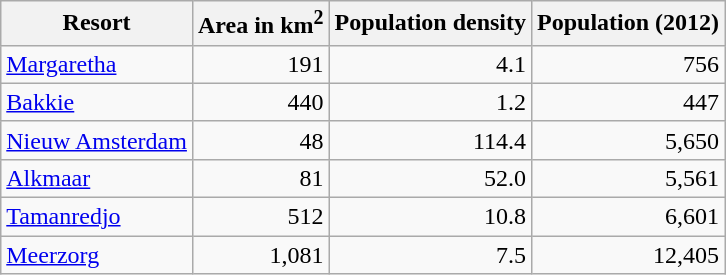<table class="wikitable sortable" style="text-align:right;">
<tr>
<th>Resort</th>
<th>Area in km<sup>2</sup></th>
<th>Population density</th>
<th>Population (2012)</th>
</tr>
<tr>
<td align="left"><a href='#'>Margaretha</a></td>
<td>191</td>
<td>4.1</td>
<td>756</td>
</tr>
<tr>
<td align="left"><a href='#'>Bakkie</a></td>
<td>440</td>
<td>1.2</td>
<td>447</td>
</tr>
<tr>
<td align="left"><a href='#'>Nieuw Amsterdam</a></td>
<td>48</td>
<td>114.4</td>
<td>5,650</td>
</tr>
<tr>
<td align="left"><a href='#'>Alkmaar</a></td>
<td>81</td>
<td>52.0</td>
<td>5,561</td>
</tr>
<tr>
<td align="left"><a href='#'>Tamanredjo</a></td>
<td>512</td>
<td>10.8</td>
<td>6,601</td>
</tr>
<tr>
<td align="left"><a href='#'>Meerzorg</a></td>
<td>1,081</td>
<td>7.5</td>
<td>12,405</td>
</tr>
</table>
